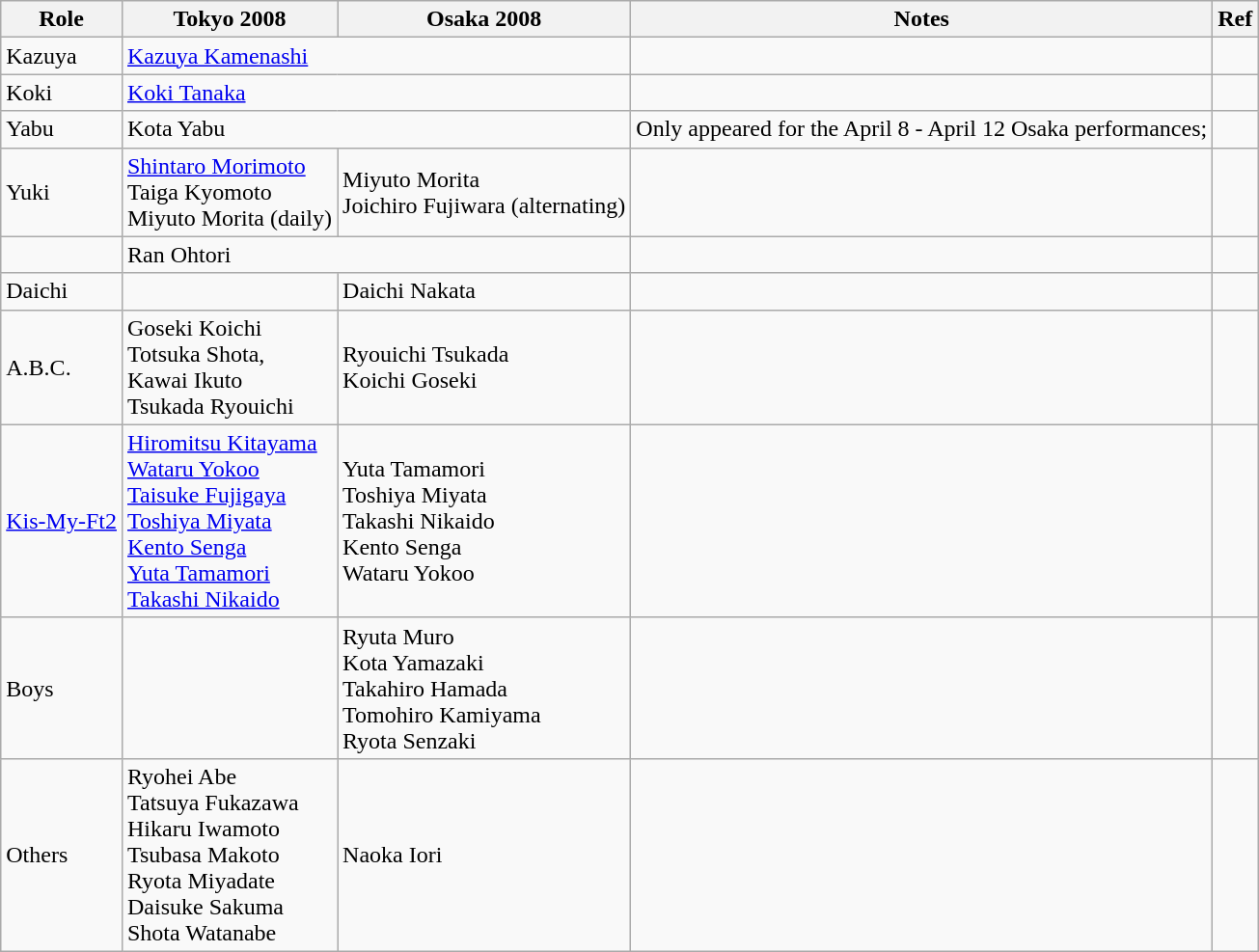<table class="wikitable">
<tr>
<th>Role</th>
<th>Tokyo 2008</th>
<th>Osaka 2008</th>
<th>Notes</th>
<th>Ref</th>
</tr>
<tr>
<td>Kazuya</td>
<td colspan="2"><a href='#'>Kazuya Kamenashi</a></td>
<td></td>
<td></td>
</tr>
<tr>
<td>Koki</td>
<td colspan="2"><a href='#'>Koki Tanaka</a></td>
<td></td>
<td></td>
</tr>
<tr>
<td>Yabu</td>
<td colspan="2">Kota Yabu</td>
<td>Only appeared for the April 8 - April 12 Osaka performances;</td>
<td></td>
</tr>
<tr>
<td>Yuki</td>
<td><a href='#'>Shintaro Morimoto</a><br>Taiga Kyomoto<br>Miyuto Morita (daily)</td>
<td>Miyuto Morita<br>Joichiro Fujiwara (alternating)</td>
<td></td>
<td></td>
</tr>
<tr>
<td></td>
<td colspan="2">Ran Ohtori</td>
<td></td>
<td></td>
</tr>
<tr>
<td>Daichi</td>
<td></td>
<td>Daichi Nakata</td>
<td></td>
<td></td>
</tr>
<tr>
<td>A.B.C.</td>
<td>Goseki Koichi<br>Totsuka Shota,<br>Kawai Ikuto<br>Tsukada Ryouichi</td>
<td>Ryouichi Tsukada<br>Koichi Goseki</td>
<td></td>
<td></td>
</tr>
<tr>
<td><a href='#'>Kis-My-Ft2</a></td>
<td><a href='#'>Hiromitsu Kitayama</a><br><a href='#'>Wataru Yokoo</a><br><a href='#'>Taisuke Fujigaya</a><br><a href='#'>Toshiya Miyata</a><br><a href='#'>Kento Senga</a><br><a href='#'>Yuta Tamamori</a><br><a href='#'>Takashi Nikaido</a></td>
<td>Yuta Tamamori<br>Toshiya Miyata<br>Takashi Nikaido<br>Kento Senga<br>Wataru Yokoo</td>
<td></td>
<td></td>
</tr>
<tr>
<td>Boys</td>
<td></td>
<td>Ryuta Muro<br>Kota Yamazaki<br>Takahiro Hamada<br>Tomohiro Kamiyama<br>Ryota Senzaki</td>
<td></td>
<td></td>
</tr>
<tr>
<td>Others</td>
<td>Ryohei Abe<br>Tatsuya Fukazawa<br>Hikaru Iwamoto<br>Tsubasa Makoto<br>Ryota Miyadate<br>Daisuke Sakuma<br>Shota Watanabe</td>
<td>Naoka Iori</td>
<td></td>
<td></td>
</tr>
</table>
